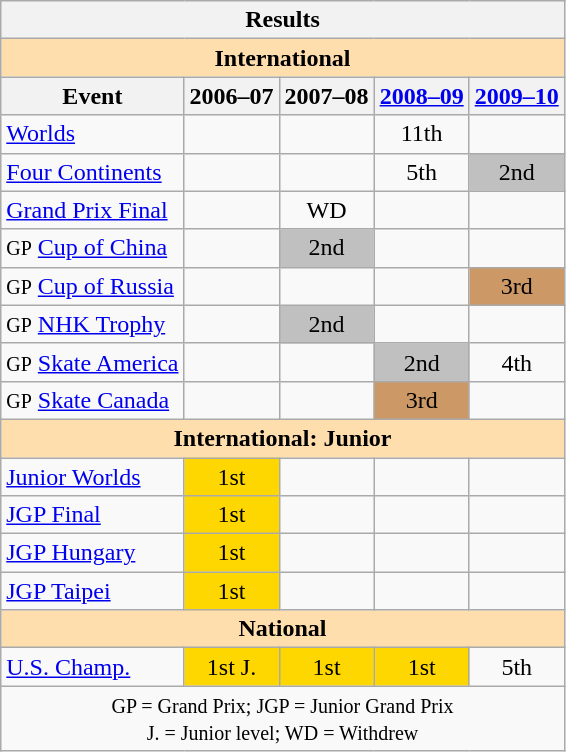<table class="wikitable" style="text-align:center">
<tr>
<th colspan="5" style="text-align:center;"><strong>Results</strong></th>
</tr>
<tr>
<th colspan="5" style="background:#ffdead; text-align:center;"><strong>International</strong></th>
</tr>
<tr>
<th>Event</th>
<th>2006–07</th>
<th>2007–08</th>
<th><a href='#'>2008–09</a></th>
<th><a href='#'>2009–10</a></th>
</tr>
<tr>
<td align=left><a href='#'>Worlds</a></td>
<td></td>
<td></td>
<td>11th</td>
<td></td>
</tr>
<tr>
<td align=left><a href='#'>Four Continents</a></td>
<td></td>
<td></td>
<td>5th</td>
<td style="background:silver;">2nd</td>
</tr>
<tr>
<td align=left><a href='#'>Grand Prix Final</a></td>
<td></td>
<td>WD</td>
<td></td>
<td></td>
</tr>
<tr>
<td align=left><small>GP</small> <a href='#'>Cup of China</a></td>
<td></td>
<td style="background:silver;">2nd</td>
<td></td>
<td></td>
</tr>
<tr>
<td align=left><small>GP</small> <a href='#'>Cup of Russia</a></td>
<td></td>
<td></td>
<td></td>
<td style="background:#c96;">3rd</td>
</tr>
<tr>
<td align=left><small>GP</small> <a href='#'>NHK Trophy</a></td>
<td></td>
<td style="background:silver;">2nd</td>
<td></td>
<td></td>
</tr>
<tr>
<td align=left><small>GP</small> <a href='#'>Skate America</a></td>
<td></td>
<td></td>
<td style="background:silver;">2nd</td>
<td>4th</td>
</tr>
<tr>
<td align=left><small>GP</small> <a href='#'>Skate Canada</a></td>
<td></td>
<td></td>
<td style="background:#c96;">3rd</td>
<td></td>
</tr>
<tr>
<th colspan="5" style="background:#ffdead; text-align:center;"><strong>International: Junior</strong></th>
</tr>
<tr>
<td align=left><a href='#'>Junior Worlds</a></td>
<td style="background:gold;">1st</td>
<td></td>
<td></td>
<td></td>
</tr>
<tr>
<td align=left><a href='#'>JGP Final</a></td>
<td style="background:gold;">1st</td>
<td></td>
<td></td>
<td></td>
</tr>
<tr>
<td align=left><a href='#'>JGP Hungary</a></td>
<td style="background:gold;">1st</td>
<td></td>
<td></td>
<td></td>
</tr>
<tr>
<td align=left><a href='#'>JGP Taipei</a></td>
<td style="background:gold;">1st</td>
<td></td>
<td></td>
<td></td>
</tr>
<tr>
<th colspan="5" style="background:#ffdead; text-align:center;"><strong>National</strong></th>
</tr>
<tr>
<td align=left><a href='#'>U.S. Champ.</a></td>
<td style="background:gold;">1st J.</td>
<td style="background:gold;">1st</td>
<td style="background:gold;">1st</td>
<td>5th</td>
</tr>
<tr>
<td colspan="5" style="text-align:center;"><small> GP = Grand Prix; JGP = Junior Grand Prix <br> J. = Junior level; WD = Withdrew </small></td>
</tr>
</table>
